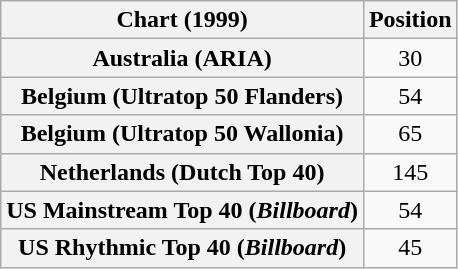<table class="wikitable sortable plainrowheaders" style="text-align:center">
<tr>
<th>Chart (1999)</th>
<th>Position</th>
</tr>
<tr>
<th scope="row">Australia (ARIA)</th>
<td>30</td>
</tr>
<tr>
<th scope="row">Belgium (Ultratop 50 Flanders)</th>
<td>54</td>
</tr>
<tr>
<th scope="row">Belgium (Ultratop 50 Wallonia)</th>
<td>65</td>
</tr>
<tr>
<th scope="row">Netherlands (Dutch Top 40)</th>
<td>145</td>
</tr>
<tr>
<th scope="row">US Mainstream Top 40 (<em>Billboard</em>)</th>
<td>54</td>
</tr>
<tr>
<th scope="row">US Rhythmic Top 40 (<em>Billboard</em>)</th>
<td>45</td>
</tr>
</table>
